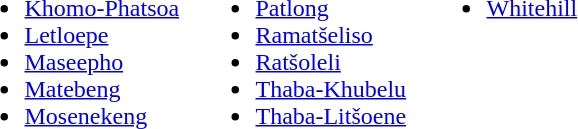<table>
<tr ---- valign="top">
<td width="150pt"><br><ul><li><a href='#'>Khomo-Phatsoa</a></li><li><a href='#'>Letloepe</a></li><li><a href='#'>Maseepho</a></li><li><a href='#'>Matebeng</a></li><li><a href='#'>Mosenekeng</a></li></ul></td>
<td width="150pt"><br><ul><li><a href='#'>Patlong</a></li><li><a href='#'>Ramatšeliso</a></li><li><a href='#'>Ratšoleli</a></li><li><a href='#'>Thaba-Khubelu</a></li><li><a href='#'>Thaba-Litšoene</a></li></ul></td>
<td width="150pt"><br><ul><li><a href='#'>Whitehill</a></li></ul></td>
</tr>
</table>
